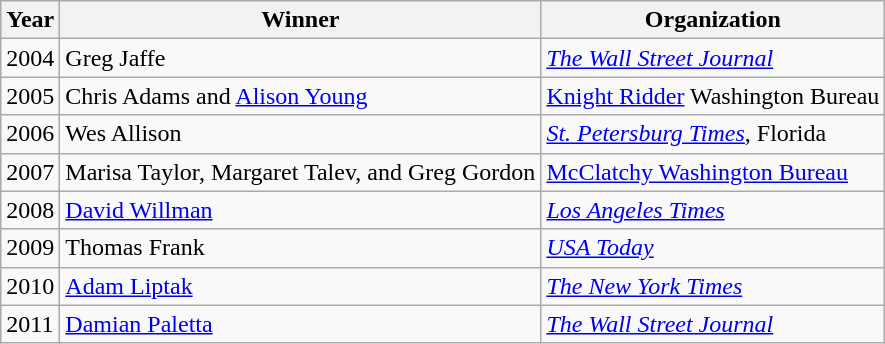<table class="wikitable sortable">
<tr>
<th>Year</th>
<th>Winner</th>
<th>Organization</th>
</tr>
<tr>
<td>2004</td>
<td>Greg Jaffe</td>
<td><em><a href='#'>The Wall Street Journal</a></em></td>
</tr>
<tr>
<td>2005</td>
<td>Chris Adams and <a href='#'>Alison Young</a></td>
<td><a href='#'>Knight Ridder</a> Washington Bureau</td>
</tr>
<tr>
<td>2006</td>
<td>Wes Allison</td>
<td><em><a href='#'>St. Petersburg Times</a></em>, Florida</td>
</tr>
<tr>
<td>2007</td>
<td>Marisa Taylor, Margaret Talev, and Greg Gordon</td>
<td><a href='#'>McClatchy Washington Bureau</a></td>
</tr>
<tr>
<td>2008</td>
<td><a href='#'>David Willman</a></td>
<td><em><a href='#'>Los Angeles Times</a></em></td>
</tr>
<tr>
<td>2009</td>
<td>Thomas Frank</td>
<td><em><a href='#'>USA Today</a></em></td>
</tr>
<tr>
<td>2010</td>
<td><a href='#'>Adam Liptak</a></td>
<td><em><a href='#'>The New York Times</a></em></td>
</tr>
<tr>
<td>2011</td>
<td><a href='#'>Damian Paletta</a></td>
<td><em><a href='#'>The Wall Street Journal</a></em></td>
</tr>
</table>
